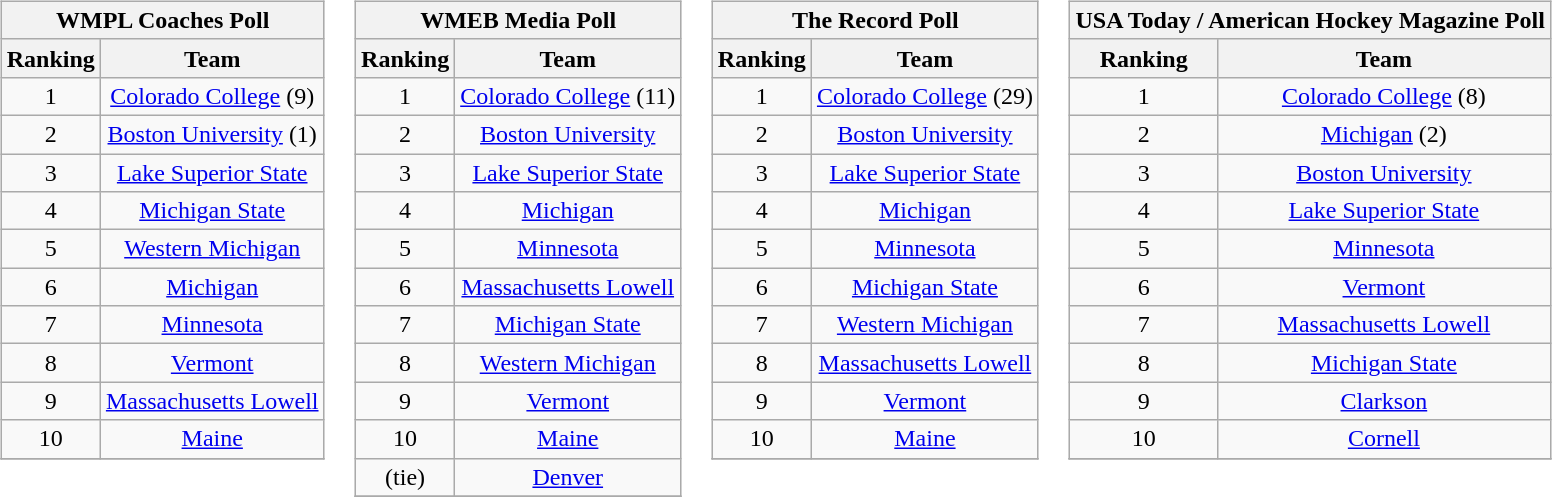<table>
<tr style="vertical-align:top;">
<td><br><table class="wikitable" style="text-align:center;">
<tr>
<th colspan=2><strong>WMPL Coaches Poll</strong></th>
</tr>
<tr>
<th>Ranking</th>
<th>Team</th>
</tr>
<tr>
<td>1</td>
<td><a href='#'>Colorado College</a> (9)</td>
</tr>
<tr>
<td>2</td>
<td><a href='#'>Boston University</a> (1)</td>
</tr>
<tr>
<td>3</td>
<td><a href='#'>Lake Superior State</a></td>
</tr>
<tr>
<td>4</td>
<td><a href='#'>Michigan State</a></td>
</tr>
<tr>
<td>5</td>
<td><a href='#'>Western Michigan</a></td>
</tr>
<tr>
<td>6</td>
<td><a href='#'>Michigan</a></td>
</tr>
<tr>
<td>7</td>
<td><a href='#'>Minnesota</a></td>
</tr>
<tr>
<td>8</td>
<td><a href='#'>Vermont</a></td>
</tr>
<tr>
<td>9</td>
<td><a href='#'>Massachusetts Lowell</a></td>
</tr>
<tr>
<td>10</td>
<td><a href='#'>Maine</a></td>
</tr>
<tr>
</tr>
</table>
</td>
<td><br><table class="wikitable" style="text-align:center;">
<tr>
<th colspan=2><strong>WMEB Media Poll</strong></th>
</tr>
<tr>
<th>Ranking</th>
<th>Team</th>
</tr>
<tr>
<td>1</td>
<td><a href='#'>Colorado College</a> (11)</td>
</tr>
<tr>
<td>2</td>
<td><a href='#'>Boston University</a></td>
</tr>
<tr>
<td>3</td>
<td><a href='#'>Lake Superior State</a></td>
</tr>
<tr>
<td>4</td>
<td><a href='#'>Michigan</a></td>
</tr>
<tr>
<td>5</td>
<td><a href='#'>Minnesota</a></td>
</tr>
<tr>
<td>6</td>
<td><a href='#'>Massachusetts Lowell</a></td>
</tr>
<tr>
<td>7</td>
<td><a href='#'>Michigan State</a></td>
</tr>
<tr>
<td>8</td>
<td><a href='#'>Western Michigan</a></td>
</tr>
<tr>
<td>9</td>
<td><a href='#'>Vermont</a></td>
</tr>
<tr>
<td>10</td>
<td><a href='#'>Maine</a></td>
</tr>
<tr>
<td>(tie)</td>
<td><a href='#'>Denver</a></td>
</tr>
<tr>
</tr>
</table>
</td>
<td><br><table class="wikitable" style="text-align:center;">
<tr>
<th colspan=2><strong>The Record Poll</strong></th>
</tr>
<tr>
<th>Ranking</th>
<th>Team</th>
</tr>
<tr>
<td>1</td>
<td><a href='#'>Colorado College</a> (29)</td>
</tr>
<tr>
<td>2</td>
<td><a href='#'>Boston University</a></td>
</tr>
<tr>
<td>3</td>
<td><a href='#'>Lake Superior State</a></td>
</tr>
<tr>
<td>4</td>
<td><a href='#'>Michigan</a></td>
</tr>
<tr>
<td>5</td>
<td><a href='#'>Minnesota</a></td>
</tr>
<tr>
<td>6</td>
<td><a href='#'>Michigan State</a></td>
</tr>
<tr>
<td>7</td>
<td><a href='#'>Western Michigan</a></td>
</tr>
<tr>
<td>8</td>
<td><a href='#'>Massachusetts Lowell</a></td>
</tr>
<tr>
<td>9</td>
<td><a href='#'>Vermont</a></td>
</tr>
<tr>
<td>10</td>
<td><a href='#'>Maine</a></td>
</tr>
<tr>
</tr>
</table>
</td>
<td><br><table class="wikitable" style="text-align:center;">
<tr>
<th colspan=2><strong>USA Today / American Hockey Magazine Poll</strong></th>
</tr>
<tr>
<th>Ranking</th>
<th>Team</th>
</tr>
<tr>
<td>1</td>
<td><a href='#'>Colorado College</a> (8)</td>
</tr>
<tr>
<td>2</td>
<td><a href='#'>Michigan</a> (2)</td>
</tr>
<tr>
<td>3</td>
<td><a href='#'>Boston University</a></td>
</tr>
<tr>
<td>4</td>
<td><a href='#'>Lake Superior State</a></td>
</tr>
<tr>
<td>5</td>
<td><a href='#'>Minnesota</a></td>
</tr>
<tr>
<td>6</td>
<td><a href='#'>Vermont</a></td>
</tr>
<tr>
<td>7</td>
<td><a href='#'>Massachusetts Lowell</a></td>
</tr>
<tr>
<td>8</td>
<td><a href='#'>Michigan State</a></td>
</tr>
<tr>
<td>9</td>
<td><a href='#'>Clarkson</a></td>
</tr>
<tr>
<td>10</td>
<td><a href='#'>Cornell</a></td>
</tr>
<tr>
</tr>
</table>
</td>
</tr>
</table>
